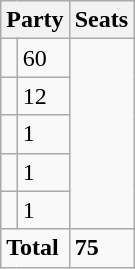<table class="wikitable">
<tr>
<th colspan=2>Party</th>
<th>Seats</th>
</tr>
<tr>
<td></td>
<td>60</td>
</tr>
<tr>
<td></td>
<td>12</td>
</tr>
<tr>
<td></td>
<td>1</td>
</tr>
<tr>
<td></td>
<td>1</td>
</tr>
<tr>
<td></td>
<td>1</td>
</tr>
<tr>
<td colspan="2"><strong>Total</strong></td>
<td><strong>75</strong></td>
</tr>
</table>
